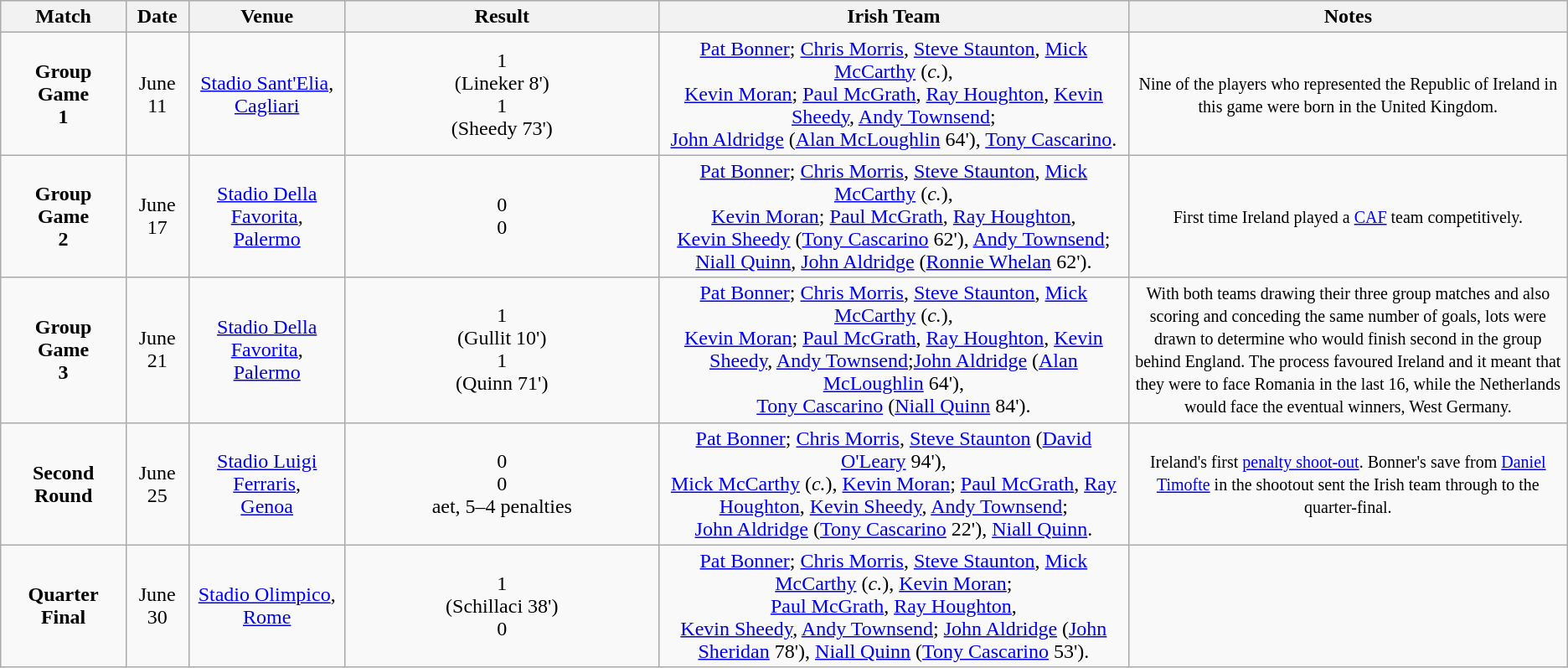<table class="wikitable">
<tr style="background:#efefef">
<th width=8%>Match</th>
<th width=4%>Date</th>
<th width=10%>Venue</th>
<th width=20%>Result</th>
<th width=30%>Irish Team</th>
<th width=28%>Notes</th>
</tr>
<tr align="center">
<td><strong>Group<br> Game<br> 1</strong></td>
<td>June 11</td>
<td><a href='#'>Stadio Sant'Elia</a>,<br> <a href='#'>Cagliari</a></td>
<td> 1<br>(Lineker 8')<br> 1<br>(Sheedy 73') </td>
<td><a href='#'>Pat Bonner</a>; <a href='#'>Chris Morris</a>, <a href='#'>Steve Staunton</a>, <a href='#'>Mick McCarthy</a> (<em>c.</em>), <br><a href='#'>Kevin Moran</a>; <a href='#'>Paul McGrath</a>, <a href='#'>Ray Houghton</a>, <a href='#'>Kevin Sheedy</a>, <a href='#'>Andy Townsend</a>; <br><a href='#'>John Aldridge</a> (<a href='#'>Alan McLoughlin</a> 64'), <a href='#'>Tony Cascarino</a>.</td>
<td><small>Nine of the players who represented the Republic of Ireland in this game were born in the United Kingdom.</small></td>
</tr>
<tr align="center">
<td><strong>Group<br>Game<br> 2</strong></td>
<td>June 17</td>
<td><a href='#'>Stadio Della Favorita</a>,<br> <a href='#'>Palermo</a></td>
<td> 0<br> 0 </td>
<td><a href='#'>Pat Bonner</a>; <a href='#'>Chris Morris</a>, <a href='#'>Steve Staunton</a>, <a href='#'>Mick McCarthy</a> (<em>c.</em>), <br><a href='#'>Kevin Moran</a>; <a href='#'>Paul McGrath</a>, <a href='#'>Ray Houghton</a>, <br><a href='#'>Kevin Sheedy</a> (<a href='#'>Tony Cascarino</a> 62'), <a href='#'>Andy Townsend</a>; <a href='#'>Niall Quinn</a>, <a href='#'>John Aldridge</a> (<a href='#'>Ronnie Whelan</a> 62').</td>
<td><small> First time Ireland played a <a href='#'>CAF</a> team competitively.</small></td>
</tr>
<tr align="center">
<td><strong>Group<br> Game<br> 3</strong></td>
<td>June 21</td>
<td><a href='#'>Stadio Della Favorita</a>,<br> <a href='#'>Palermo</a></td>
<td> 1<br>(Gullit 10')<br> 1<br>(Quinn 71') </td>
<td><a href='#'>Pat Bonner</a>; <a href='#'>Chris Morris</a>, <a href='#'>Steve Staunton</a>, <a href='#'>Mick McCarthy</a> (<em>c.</em>), <br><a href='#'>Kevin Moran</a>; <a href='#'>Paul McGrath</a>, <a href='#'>Ray Houghton</a>, <a href='#'>Kevin Sheedy</a>, <a href='#'>Andy Townsend</a>;<a href='#'>John Aldridge</a> (<a href='#'>Alan McLoughlin</a> 64'),<br> <a href='#'>Tony Cascarino</a> (<a href='#'>Niall Quinn</a> 84').</td>
<td><small> With both teams drawing their three group matches and also scoring and conceding the same number of goals, lots were drawn to determine who would finish second in the group behind England. The process favoured Ireland and it meant that they were to face Romania in the last 16, while the Netherlands would face the eventual winners, West Germany.</small></td>
</tr>
<tr align="center">
<td><strong>Second <br>Round</strong></td>
<td>June 25</td>
<td><a href='#'>Stadio Luigi Ferraris</a>,<br> <a href='#'>Genoa</a></td>
<td> 0<br> 0<br> aet, 5–4 penalties </td>
<td><a href='#'>Pat Bonner</a>; <a href='#'>Chris Morris</a>, <a href='#'>Steve Staunton</a> (<a href='#'>David O'Leary</a> 94'), <br><a href='#'>Mick McCarthy</a> (<em>c.</em>), <a href='#'>Kevin Moran</a>; <a href='#'>Paul McGrath</a>, <a href='#'>Ray Houghton</a>, <a href='#'>Kevin Sheedy</a>, <a href='#'>Andy Townsend</a>; <br><a href='#'>John Aldridge</a> (<a href='#'>Tony Cascarino</a> 22'), <a href='#'>Niall Quinn</a>.</td>
<td><small> Ireland's first <a href='#'>penalty shoot-out</a>. Bonner's save from <a href='#'>Daniel Timofte</a> in the shootout sent the Irish team through to the quarter-final.</small></td>
</tr>
<tr align="center">
<td><strong>Quarter<br>Final</strong></td>
<td>June 30</td>
<td><a href='#'>Stadio Olimpico</a>,<br> <a href='#'>Rome</a></td>
<td><strong></strong> 1<br>(Schillaci 38')<br> 0 </td>
<td><a href='#'>Pat Bonner</a>; <a href='#'>Chris Morris</a>, <a href='#'>Steve Staunton</a>, <a href='#'>Mick McCarthy</a> (<em>c.</em>), <a href='#'>Kevin Moran</a>;<br> <a href='#'>Paul McGrath</a>, <a href='#'>Ray Houghton</a>, <br><a href='#'>Kevin Sheedy</a>, <a href='#'>Andy Townsend</a>; <a href='#'>John Aldridge</a> (<a href='#'>John Sheridan</a> 78'), <a href='#'>Niall Quinn</a> (<a href='#'>Tony Cascarino</a> 53').</td>
<td></td>
</tr>
</table>
